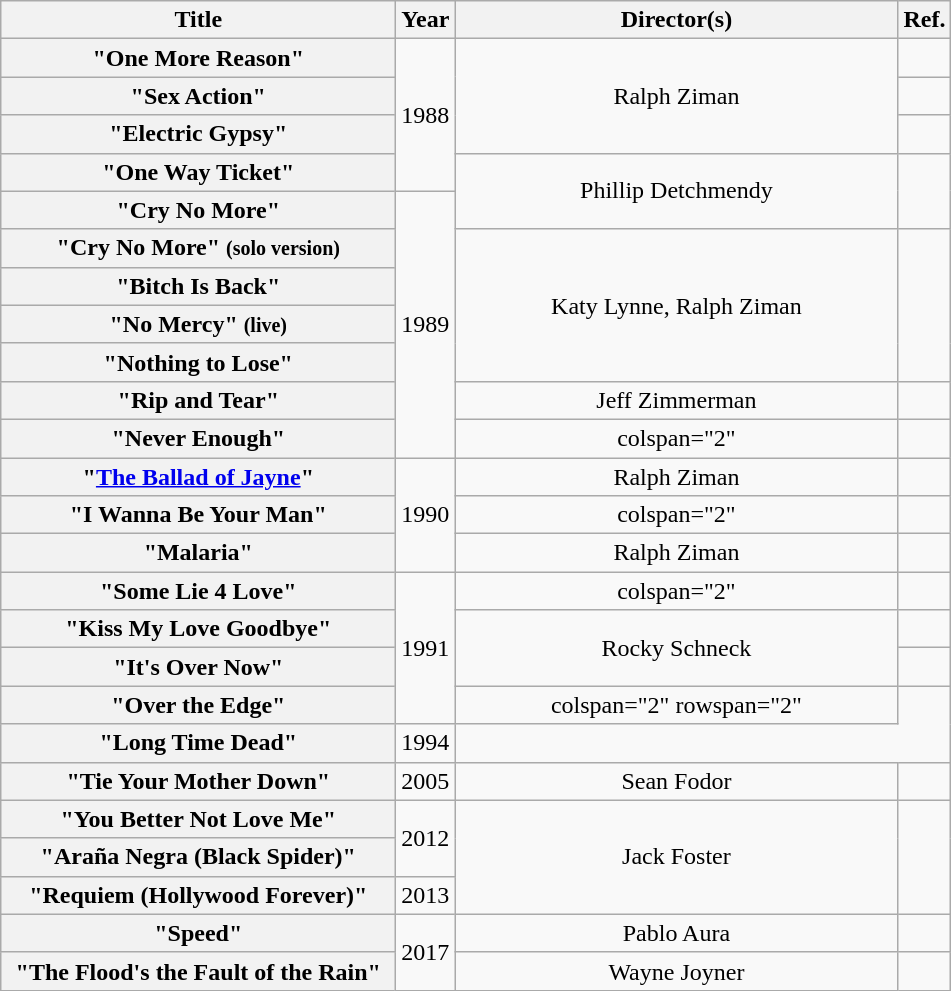<table class="wikitable plainrowheaders" style="text-align:center;">
<tr>
<th scope="col" style="width:16em;">Title</th>
<th scope="col">Year</th>
<th scope="col" style="width:18em;">Director(s)</th>
<th scope="col">Ref.</th>
</tr>
<tr>
<th scope="row">"One More Reason"</th>
<td rowspan="4">1988</td>
<td rowspan="3">Ralph Ziman</td>
<td></td>
</tr>
<tr>
<th scope="row">"Sex Action"</th>
<td></td>
</tr>
<tr>
<th scope="row">"Electric Gypsy"</th>
<td></td>
</tr>
<tr>
<th scope="row">"One Way Ticket"</th>
<td rowspan="2">Phillip Detchmendy</td>
<td rowspan="2"></td>
</tr>
<tr>
<th scope="row">"Cry No More"</th>
<td rowspan="7">1989</td>
</tr>
<tr>
<th scope="row">"Cry No More" <small>(solo version)</small></th>
<td rowspan="4">Katy Lynne, Ralph Ziman</td>
<td rowspan="4"></td>
</tr>
<tr>
<th scope="row">"Bitch Is Back"</th>
</tr>
<tr>
<th scope="row">"No Mercy" <small>(live)</small></th>
</tr>
<tr>
<th scope="row">"Nothing to Lose"</th>
</tr>
<tr>
<th scope="row">"Rip and Tear"</th>
<td>Jeff Zimmerman</td>
<td></td>
</tr>
<tr>
<th scope="row">"Never Enough"</th>
<td>colspan="2" </td>
</tr>
<tr>
<th scope="row">"<a href='#'>The Ballad of Jayne</a>"</th>
<td rowspan="3">1990</td>
<td>Ralph Ziman</td>
<td></td>
</tr>
<tr>
<th scope="row">"I Wanna Be Your Man"</th>
<td>colspan="2" </td>
</tr>
<tr>
<th scope="row">"Malaria"</th>
<td>Ralph Ziman</td>
<td></td>
</tr>
<tr>
<th scope="row">"Some Lie 4 Love"</th>
<td rowspan="4">1991</td>
<td>colspan="2" </td>
</tr>
<tr>
<th scope="row">"Kiss My Love Goodbye"</th>
<td rowspan="2">Rocky Schneck</td>
<td></td>
</tr>
<tr>
<th scope="row">"It's Over Now"</th>
<td></td>
</tr>
<tr>
<th scope="row">"Over the Edge"</th>
<td>colspan="2" rowspan="2" </td>
</tr>
<tr>
<th scope="row">"Long Time Dead"</th>
<td>1994</td>
</tr>
<tr>
<th scope="row">"Tie Your Mother Down"</th>
<td>2005</td>
<td>Sean Fodor</td>
<td></td>
</tr>
<tr>
<th scope="row">"You Better Not Love Me"</th>
<td rowspan="2">2012</td>
<td rowspan="3">Jack Foster</td>
<td rowspan="3"></td>
</tr>
<tr>
<th scope="row">"Araña Negra (Black Spider)"</th>
</tr>
<tr>
<th scope="row">"Requiem (Hollywood Forever)"</th>
<td>2013</td>
</tr>
<tr>
<th scope="row">"Speed"</th>
<td rowspan="2">2017</td>
<td>Pablo Aura</td>
<td></td>
</tr>
<tr>
<th scope="row">"The Flood's the Fault of the Rain"</th>
<td>Wayne Joyner</td>
<td></td>
</tr>
</table>
